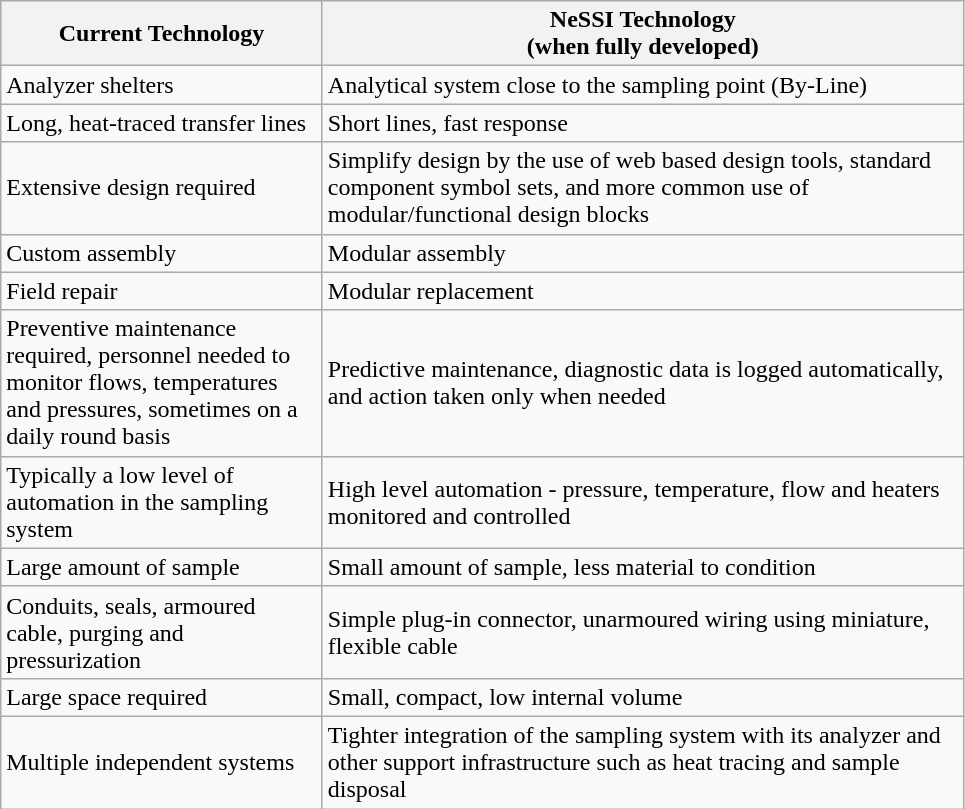<table class=wikitable>
<tr>
<th>Current Technology</th>
<th>NeSSI Technology<br>(when fully developed)</th>
</tr>
<tr>
<td>Analyzer shelters</td>
<td>Analytical system close to the sampling point (By-Line)</td>
</tr>
<tr>
<td>Long, heat-traced transfer lines</td>
<td>Short lines, fast response</td>
</tr>
<tr>
<td>Extensive design required</td>
<td>Simplify design by the use of web based design tools, standard component symbol sets, and more common use of modular/functional design blocks</td>
</tr>
<tr>
<td>Custom assembly</td>
<td>Modular assembly</td>
</tr>
<tr>
<td>Field repair</td>
<td>Modular replacement</td>
</tr>
<tr>
<td>Preventive maintenance required, personnel needed to monitor flows, temperatures and pressures, sometimes on a daily round basis</td>
<td>Predictive maintenance, diagnostic data is logged automatically, and action taken only when needed</td>
</tr>
<tr>
<td>Typically a low level of automation in the sampling system</td>
<td>High level automation - pressure, temperature, flow and heaters monitored and controlled</td>
</tr>
<tr>
<td>Large amount of sample</td>
<td>Small amount of sample, less material to condition</td>
</tr>
<tr>
<td>Conduits, seals, armoured cable, purging and pressurization</td>
<td>Simple plug-in connector, unarmoured wiring using miniature, flexible cable</td>
</tr>
<tr>
<td>Large space required</td>
<td>Small, compact, low internal volume</td>
</tr>
<tr>
<td width="207">Multiple independent systems</td>
<td width="420">Tighter integration of the sampling system with its analyzer and other support infrastructure such as heat tracing and sample disposal</td>
</tr>
</table>
